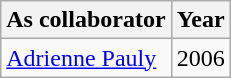<table class="wikitable">
<tr>
<th>As collaborator</th>
<th>Year</th>
</tr>
<tr>
<td><a href='#'>Adrienne Pauly</a></td>
<td>2006</td>
</tr>
</table>
